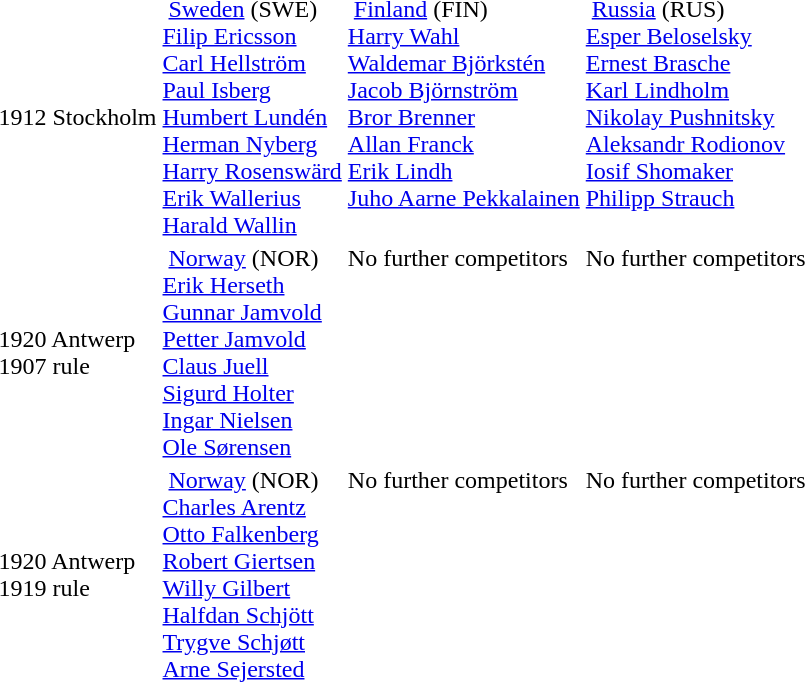<table>
<tr>
<td style="align:center;">1912 Stockholm <br></td>
<td style="vertical-align:top;"> <a href='#'>Sweden</a> <span>(SWE)</span><br><a href='#'>Filip Ericsson</a><br><a href='#'>Carl Hellström</a><br><a href='#'>Paul Isberg</a><br><a href='#'>Humbert Lundén</a><br><a href='#'>Herman Nyberg</a><br><a href='#'>Harry Rosenswärd</a><br><a href='#'>Erik Wallerius</a><br><a href='#'>Harald Wallin</a></td>
<td style="vertical-align:top;"> <a href='#'>Finland</a> <span>(FIN)</span><br><a href='#'>Harry Wahl</a><br><a href='#'>Waldemar Björkstén</a><br><a href='#'>Jacob Björnström</a><br><a href='#'>Bror Brenner</a><br><a href='#'>Allan Franck</a><br><a href='#'>Erik Lindh</a><br><a href='#'>Juho Aarne Pekkalainen</a></td>
<td style="vertical-align:top;"> <a href='#'>Russia</a> <span>(RUS)</span><br><a href='#'>Esper Beloselsky</a><br><a href='#'>Ernest Brasche</a><br><a href='#'>Karl Lindholm</a><br><a href='#'>Nikolay Pushnitsky</a><br><a href='#'>Aleksandr Rodionov</a><br><a href='#'>Iosif Shomaker</a><br><a href='#'>Philipp Strauch</a></td>
</tr>
<tr>
<td style="align:center;">1920 Antwerp <br>1907 rule<br></td>
<td style="vertical-align:top;"> <a href='#'>Norway</a> <span>(NOR)</span><br><a href='#'>Erik Herseth</a><br><a href='#'>Gunnar Jamvold</a><br><a href='#'>Petter Jamvold</a><br><a href='#'>Claus Juell</a><br><a href='#'>Sigurd Holter</a><br><a href='#'>Ingar Nielsen</a><br><a href='#'>Ole Sørensen</a></td>
<td style="vertical-align:top;">No further competitors</td>
<td style="vertical-align:top;">No further competitors</td>
</tr>
<tr>
<td style="align:center;">1920 Antwerp <br>1919 rule<br></td>
<td style="vertical-align:top;"> <a href='#'>Norway</a> <span>(NOR)</span><br><a href='#'>Charles Arentz</a><br><a href='#'>Otto Falkenberg</a><br><a href='#'>Robert Giertsen</a><br><a href='#'>Willy Gilbert</a><br><a href='#'>Halfdan Schjött</a><br><a href='#'>Trygve Schjøtt</a><br><a href='#'>Arne Sejersted</a></td>
<td style="vertical-align:top;">No further competitors</td>
<td style="vertical-align:top;">No further competitors</td>
</tr>
</table>
